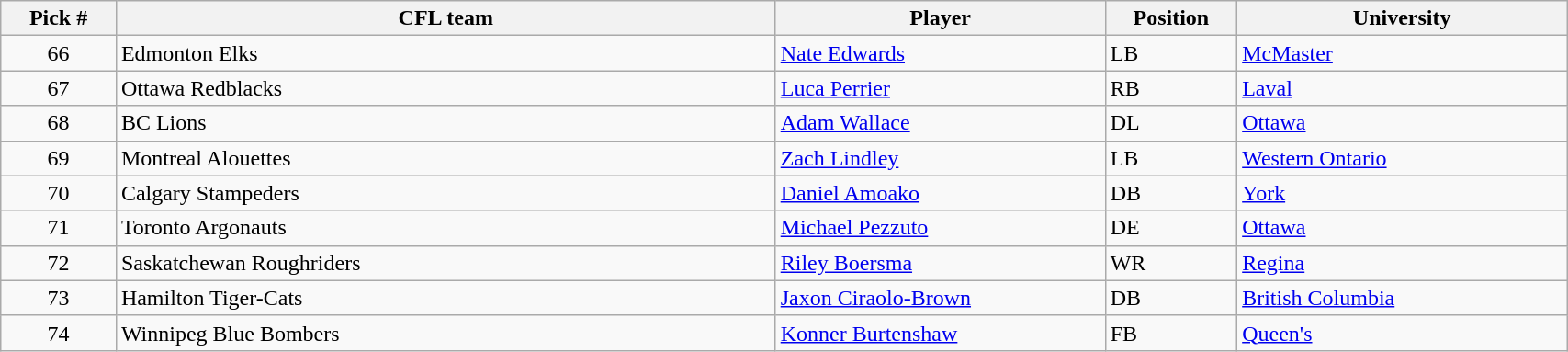<table class="wikitable" style="width: 90%">
<tr>
<th width=7%>Pick #</th>
<th width=40%>CFL team</th>
<th width=20%>Player</th>
<th width=8%>Position</th>
<th width=20%>University</th>
</tr>
<tr>
<td align=center>66</td>
<td>Edmonton Elks</td>
<td><a href='#'>Nate Edwards</a></td>
<td>LB</td>
<td><a href='#'>McMaster</a></td>
</tr>
<tr>
<td align=center>67</td>
<td>Ottawa Redblacks</td>
<td><a href='#'>Luca Perrier</a></td>
<td>RB</td>
<td><a href='#'>Laval</a></td>
</tr>
<tr>
<td align=center>68</td>
<td>BC Lions</td>
<td><a href='#'>Adam Wallace</a></td>
<td>DL</td>
<td><a href='#'>Ottawa</a></td>
</tr>
<tr>
<td align=center>69</td>
<td>Montreal Alouettes</td>
<td><a href='#'>Zach Lindley</a></td>
<td>LB</td>
<td><a href='#'>Western Ontario</a></td>
</tr>
<tr>
<td align=center>70</td>
<td>Calgary Stampeders</td>
<td><a href='#'>Daniel Amoako</a></td>
<td>DB</td>
<td><a href='#'>York</a></td>
</tr>
<tr>
<td align=center>71</td>
<td>Toronto Argonauts</td>
<td><a href='#'>Michael Pezzuto</a></td>
<td>DE</td>
<td><a href='#'>Ottawa</a></td>
</tr>
<tr>
<td align=center>72</td>
<td>Saskatchewan Roughriders</td>
<td><a href='#'>Riley Boersma</a></td>
<td>WR</td>
<td><a href='#'>Regina</a></td>
</tr>
<tr>
<td align=center>73</td>
<td>Hamilton Tiger-Cats</td>
<td><a href='#'>Jaxon Ciraolo-Brown</a></td>
<td>DB</td>
<td><a href='#'>British Columbia</a></td>
</tr>
<tr>
<td align=center>74</td>
<td>Winnipeg Blue Bombers</td>
<td><a href='#'>Konner Burtenshaw</a></td>
<td>FB</td>
<td><a href='#'>Queen's</a></td>
</tr>
</table>
